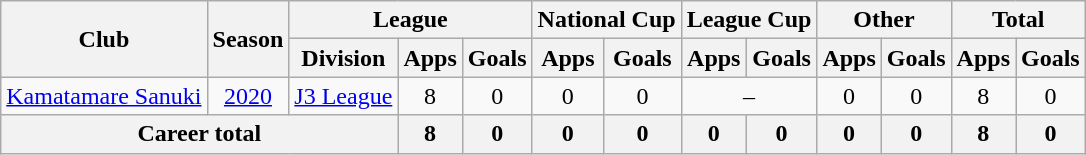<table class="wikitable" style="text-align: center">
<tr>
<th rowspan="2">Club</th>
<th rowspan="2">Season</th>
<th colspan="3">League</th>
<th colspan="2">National Cup</th>
<th colspan="2">League Cup</th>
<th colspan="2">Other</th>
<th colspan="2">Total</th>
</tr>
<tr>
<th>Division</th>
<th>Apps</th>
<th>Goals</th>
<th>Apps</th>
<th>Goals</th>
<th>Apps</th>
<th>Goals</th>
<th>Apps</th>
<th>Goals</th>
<th>Apps</th>
<th>Goals</th>
</tr>
<tr>
<td><a href='#'>Kamatamare Sanuki</a></td>
<td><a href='#'>2020</a></td>
<td><a href='#'>J3 League</a></td>
<td>8</td>
<td>0</td>
<td>0</td>
<td>0</td>
<td colspan="2">–</td>
<td>0</td>
<td>0</td>
<td>8</td>
<td>0</td>
</tr>
<tr>
<th colspan=3>Career total</th>
<th>8</th>
<th>0</th>
<th>0</th>
<th>0</th>
<th>0</th>
<th>0</th>
<th>0</th>
<th>0</th>
<th>8</th>
<th>0</th>
</tr>
</table>
